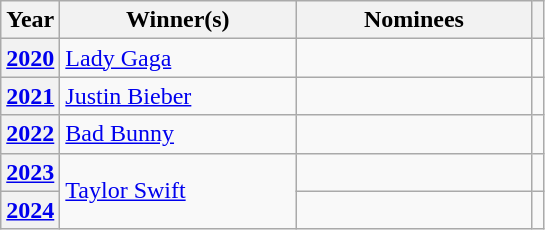<table class="wikitable sortable">
<tr>
<th scope="col">Year</th>
<th scope="col" style="width:150px;">Winner(s)</th>
<th scope="col" style="width:150px;">Nominees</th>
<th scope="col" class="unsortable"></th>
</tr>
<tr>
<th scope="row"><a href='#'>2020</a></th>
<td><a href='#'>Lady Gaga</a></td>
<td></td>
<td align="center"></td>
</tr>
<tr>
<th scope="row"><a href='#'>2021</a></th>
<td><a href='#'>Justin Bieber</a></td>
<td></td>
<td align="center"></td>
</tr>
<tr>
<th scope="row"><a href='#'>2022</a></th>
<td><a href='#'>Bad Bunny</a></td>
<td></td>
<td align="center"></td>
</tr>
<tr>
<th scope="row"><a href='#'>2023</a></th>
<td rowspan=2><a href='#'>Taylor Swift</a></td>
<td></td>
<td align="center"></td>
</tr>
<tr>
<th scope="row"><a href='#'>2024</a></th>
<td></td>
<td align="center"></td>
</tr>
</table>
